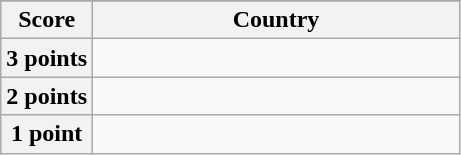<table class="wikitable">
<tr>
</tr>
<tr>
<th scope="col" width=20%>Score</th>
<th scope="col">Country</th>
</tr>
<tr>
<th scope="row">3 points</th>
<td></td>
</tr>
<tr>
<th scope="row">2 points</th>
<td></td>
</tr>
<tr>
<th scope="row">1 point</th>
<td></td>
</tr>
</table>
